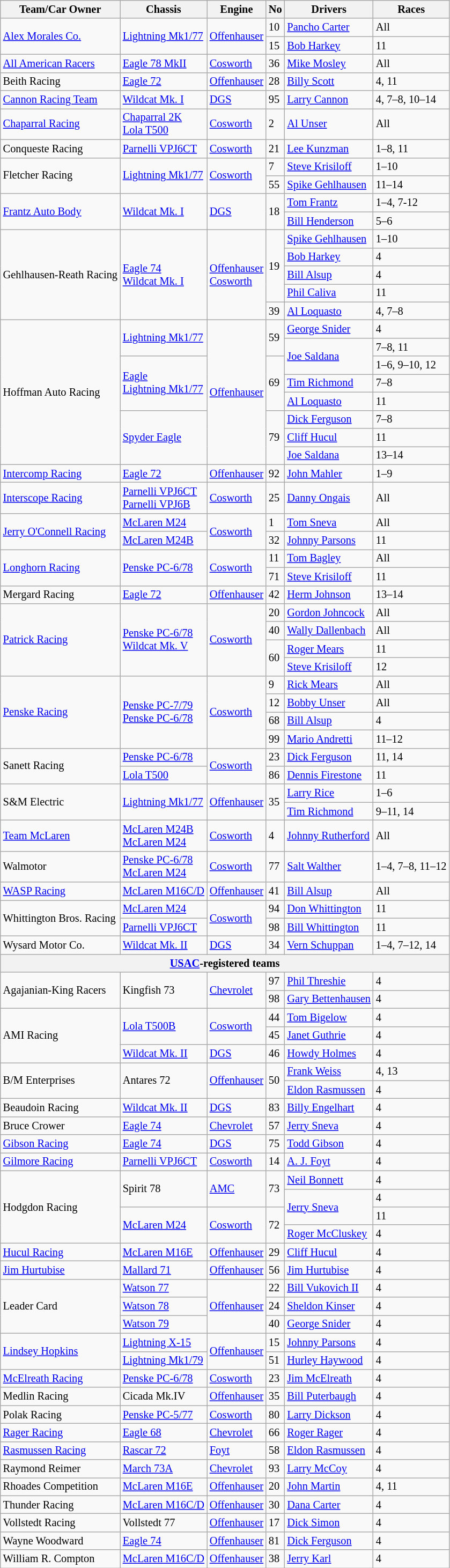<table class="wikitable" style="font-size: 85%;">
<tr>
<th>Team/Car Owner</th>
<th>Chassis</th>
<th>Engine</th>
<th>No</th>
<th>Drivers</th>
<th>Races</th>
</tr>
<tr>
<td rowspan=2> <a href='#'>Alex Morales Co.</a></td>
<td rowspan=2><a href='#'>Lightning Mk1/77</a></td>
<td rowspan="2"><a href='#'>Offenhauser</a></td>
<td align="left">10</td>
<td> <a href='#'>Pancho Carter</a></td>
<td>All</td>
</tr>
<tr>
<td align="left">15</td>
<td> <a href='#'>Bob Harkey</a></td>
<td>11</td>
</tr>
<tr>
<td rowspan="1"> <a href='#'>All American Racers</a></td>
<td rowspan="1"><a href='#'>Eagle 78 MkII</a></td>
<td rowspan="1"><a href='#'>Cosworth</a></td>
<td align="left">36</td>
<td> <a href='#'>Mike Mosley</a></td>
<td>All</td>
</tr>
<tr>
<td> Beith Racing</td>
<td><a href='#'>Eagle 72</a></td>
<td><a href='#'>Offenhauser</a></td>
<td>28</td>
<td> <a href='#'>Billy Scott</a></td>
<td>4, 11</td>
</tr>
<tr>
<td rowspan=1> <a href='#'>Cannon Racing Team</a></td>
<td rowspan=1><a href='#'>Wildcat Mk. I</a></td>
<td rowspan=1><a href='#'>DGS</a></td>
<td align="left">95</td>
<td> <a href='#'>Larry Cannon</a></td>
<td>4, 7–8, 10–14</td>
</tr>
<tr>
<td> <a href='#'>Chaparral Racing</a></td>
<td><a href='#'>Chaparral 2K</a><br><a href='#'>Lola T500</a></td>
<td><a href='#'>Cosworth</a></td>
<td align="left">2</td>
<td> <a href='#'>Al Unser</a></td>
<td>All</td>
</tr>
<tr>
<td rowspan="1"> Conqueste Racing</td>
<td rowspan="1"><a href='#'>Parnelli VPJ6CT</a></td>
<td rowspan="1"><a href='#'>Cosworth</a></td>
<td align="left">21</td>
<td> <a href='#'>Lee Kunzman</a></td>
<td>1–8, 11</td>
</tr>
<tr>
<td rowspan="2"> Fletcher Racing</td>
<td rowspan="2"><a href='#'>Lightning Mk1/77</a></td>
<td rowspan="2"><a href='#'>Cosworth</a></td>
<td align="left">7</td>
<td> <a href='#'>Steve Krisiloff</a></td>
<td>1–10</td>
</tr>
<tr>
<td align="left">55</td>
<td> <a href='#'>Spike Gehlhausen</a></td>
<td>11–14</td>
</tr>
<tr>
<td rowspan="2"> <a href='#'>Frantz Auto Body</a></td>
<td rowspan="2"><a href='#'>Wildcat Mk. I</a></td>
<td rowspan="2"><a href='#'>DGS</a></td>
<td rowspan="2" align="left">18</td>
<td> <a href='#'>Tom Frantz</a></td>
<td>1–4, 7-12</td>
</tr>
<tr>
<td> <a href='#'>Bill Henderson</a></td>
<td>5–6</td>
</tr>
<tr>
<td rowspan="5"> Gehlhausen-Reath Racing</td>
<td rowspan="5"><a href='#'>Eagle 74</a><br><a href='#'>Wildcat Mk. I</a></td>
<td rowspan="5"><a href='#'>Offenhauser</a><br><a href='#'>Cosworth</a></td>
<td rowspan="4" align="left">19</td>
<td> <a href='#'>Spike Gehlhausen</a></td>
<td>1–10</td>
</tr>
<tr>
<td> <a href='#'>Bob Harkey</a></td>
<td>4</td>
</tr>
<tr>
<td> <a href='#'>Bill Alsup</a></td>
<td>4</td>
</tr>
<tr>
<td> <a href='#'>Phil Caliva</a></td>
<td>11</td>
</tr>
<tr>
<td align="left">39</td>
<td> <a href='#'>Al Loquasto</a></td>
<td>4, 7–8</td>
</tr>
<tr>
<td rowspan="8"> Hoffman Auto Racing</td>
<td rowspan="2"><a href='#'>Lightning Mk1/77</a></td>
<td rowspan="8"><a href='#'>Offenhauser</a></td>
<td rowspan="2" align="left">59</td>
<td> <a href='#'>George Snider</a></td>
<td>4</td>
</tr>
<tr>
<td rowspan="2"> <a href='#'>Joe Saldana</a></td>
<td>7–8, 11</td>
</tr>
<tr>
<td rowspan="3"><a href='#'>Eagle</a><br><a href='#'>Lightning Mk1/77</a></td>
<td rowspan="3" align="left">69</td>
<td>1–6, 9–10, 12</td>
</tr>
<tr>
<td> <a href='#'>Tim Richmond</a></td>
<td>7–8</td>
</tr>
<tr>
<td> <a href='#'>Al Loquasto</a></td>
<td>11</td>
</tr>
<tr>
<td rowspan="3"><a href='#'>Spyder Eagle</a></td>
<td rowspan="3" align="left">79</td>
<td> <a href='#'>Dick Ferguson</a></td>
<td>7–8</td>
</tr>
<tr>
<td> <a href='#'>Cliff Hucul</a></td>
<td>11</td>
</tr>
<tr>
<td> <a href='#'>Joe Saldana</a></td>
<td>13–14</td>
</tr>
<tr>
<td rowspan=1> <a href='#'>Intercomp Racing</a></td>
<td rowspan=1><a href='#'>Eagle 72</a></td>
<td rowspan=1><a href='#'>Offenhauser</a></td>
<td align="left">92</td>
<td> <a href='#'>John Mahler</a></td>
<td>1–9</td>
</tr>
<tr>
<td> <a href='#'>Interscope Racing</a></td>
<td rowspan="1"><a href='#'>Parnelli VPJ6CT</a><br><a href='#'>Parnelli VPJ6B</a></td>
<td rowspan="1"><a href='#'>Cosworth</a></td>
<td align="left">25</td>
<td> <a href='#'>Danny Ongais</a></td>
<td>All</td>
</tr>
<tr>
<td rowspan=2> <a href='#'>Jerry O'Connell Racing</a></td>
<td><a href='#'>McLaren M24</a></td>
<td rowspan=2><a href='#'>Cosworth</a></td>
<td align="left">1</td>
<td> <a href='#'>Tom Sneva</a></td>
<td>All</td>
</tr>
<tr>
<td><a href='#'>McLaren M24B</a></td>
<td align="left">32</td>
<td> <a href='#'>Johnny Parsons</a></td>
<td>11</td>
</tr>
<tr>
<td rowspan=2> <a href='#'>Longhorn Racing</a></td>
<td rowspan=2><a href='#'>Penske PC-6/78</a></td>
<td rowspan=2><a href='#'>Cosworth</a></td>
<td align="left">11</td>
<td> <a href='#'>Tom Bagley</a></td>
<td>All</td>
</tr>
<tr>
<td align="left">71</td>
<td> <a href='#'>Steve Krisiloff</a></td>
<td>11</td>
</tr>
<tr>
<td> Mergard Racing</td>
<td><a href='#'>Eagle 72</a></td>
<td><a href='#'>Offenhauser</a></td>
<td>42</td>
<td> <a href='#'>Herm Johnson</a></td>
<td>13–14</td>
</tr>
<tr>
<td rowspan="4"> <a href='#'>Patrick Racing</a></td>
<td rowspan="4"><a href='#'>Penske PC-6/78</a><br><a href='#'>Wildcat Mk. V</a></td>
<td rowspan="4"><a href='#'>Cosworth</a></td>
<td align="left">20</td>
<td> <a href='#'>Gordon Johncock</a></td>
<td>All</td>
</tr>
<tr>
<td align="left">40</td>
<td> <a href='#'>Wally Dallenbach</a></td>
<td>All</td>
</tr>
<tr>
<td rowspan="2" align="left">60</td>
<td> <a href='#'>Roger Mears</a></td>
<td>11</td>
</tr>
<tr>
<td> <a href='#'>Steve Krisiloff</a></td>
<td>12</td>
</tr>
<tr>
<td rowspan=4> <a href='#'>Penske Racing</a></td>
<td rowspan=4><a href='#'>Penske PC-7/79</a><br><a href='#'>Penske PC-6/78</a></td>
<td rowspan=4><a href='#'>Cosworth</a></td>
<td align="left">9</td>
<td> <a href='#'>Rick Mears</a></td>
<td>All</td>
</tr>
<tr>
<td align="left">12</td>
<td> <a href='#'>Bobby Unser</a></td>
<td>All</td>
</tr>
<tr>
<td align="left">68</td>
<td> <a href='#'>Bill Alsup</a></td>
<td>4</td>
</tr>
<tr>
<td align="left">99</td>
<td> <a href='#'>Mario Andretti</a></td>
<td>11–12</td>
</tr>
<tr>
<td rowspan="2"> Sanett Racing</td>
<td rowspan="1"><a href='#'>Penske PC-6/78</a></td>
<td rowspan="2"><a href='#'>Cosworth</a></td>
<td align="left">23</td>
<td> <a href='#'>Dick Ferguson</a></td>
<td>11, 14</td>
</tr>
<tr>
<td><a href='#'>Lola T500</a></td>
<td align="left">86</td>
<td> <a href='#'>Dennis Firestone</a></td>
<td>11</td>
</tr>
<tr>
<td rowspan="2"> S&M Electric</td>
<td rowspan="2"><a href='#'>Lightning Mk1/77</a></td>
<td rowspan="2"><a href='#'>Offenhauser</a></td>
<td rowspan="2" align="left">35</td>
<td> <a href='#'>Larry Rice</a></td>
<td>1–6</td>
</tr>
<tr>
<td> <a href='#'>Tim Richmond</a></td>
<td>9–11, 14</td>
</tr>
<tr>
<td rowspan="1"> <a href='#'>Team McLaren</a></td>
<td rowspan="1"><a href='#'>McLaren M24B</a><br><a href='#'>McLaren M24</a></td>
<td rowspan="1"><a href='#'>Cosworth</a></td>
<td align="left">4</td>
<td> <a href='#'>Johnny Rutherford</a></td>
<td>All</td>
</tr>
<tr>
<td rowspan="1"> Walmotor</td>
<td rowspan="1"><a href='#'>Penske PC-6/78</a><br><a href='#'>McLaren M24</a></td>
<td rowspan="1"><a href='#'>Cosworth</a></td>
<td align="left">77</td>
<td> <a href='#'>Salt Walther</a></td>
<td>1–4, 7–8, 11–12</td>
</tr>
<tr>
<td rowspan="1"> <a href='#'>WASP Racing</a></td>
<td rowspan="1"><a href='#'>McLaren M16C/D</a></td>
<td rowspan="1"><a href='#'>Offenhauser</a></td>
<td align="left">41</td>
<td> <a href='#'>Bill Alsup</a></td>
<td>All</td>
</tr>
<tr>
<td rowspan="2"> Whittington Bros. Racing</td>
<td><a href='#'>McLaren M24</a></td>
<td rowspan="2"><a href='#'>Cosworth</a></td>
<td align="left">94</td>
<td> <a href='#'>Don Whittington</a></td>
<td>11</td>
</tr>
<tr>
<td><a href='#'>Parnelli VPJ6CT</a></td>
<td align="left">98</td>
<td> <a href='#'>Bill Whittington</a></td>
<td>11</td>
</tr>
<tr>
<td rowspan="1"> Wysard Motor Co.</td>
<td rowspan="1"><a href='#'>Wildcat Mk. II</a></td>
<td rowspan="1"><a href='#'>DGS</a></td>
<td align="left">34</td>
<td> <a href='#'>Vern Schuppan</a></td>
<td>1–4, 7–12, 14</td>
</tr>
<tr>
<th colspan=8><a href='#'>USAC</a>-registered teams</th>
</tr>
<tr>
<td rowspan="2"> Agajanian-King Racers</td>
<td rowspan="2">Kingfish 73</td>
<td rowspan="2"><a href='#'>Chevrolet</a></td>
<td>97</td>
<td> <a href='#'>Phil Threshie</a></td>
<td>4</td>
</tr>
<tr>
<td>98</td>
<td> <a href='#'>Gary Bettenhausen</a></td>
<td>4</td>
</tr>
<tr>
<td rowspan="3"> AMI Racing</td>
<td rowspan="2"><a href='#'>Lola T500B</a></td>
<td rowspan="2"><a href='#'>Cosworth</a></td>
<td>44</td>
<td> <a href='#'>Tom Bigelow</a></td>
<td>4</td>
</tr>
<tr>
<td>45</td>
<td> <a href='#'>Janet Guthrie</a></td>
<td>4</td>
</tr>
<tr>
<td><a href='#'>Wildcat Mk. II</a></td>
<td><a href='#'>DGS</a></td>
<td>46</td>
<td> <a href='#'>Howdy Holmes</a></td>
<td>4</td>
</tr>
<tr>
<td rowspan="2"> B/M Enterprises</td>
<td rowspan="2">Antares 72</td>
<td rowspan="2"><a href='#'>Offenhauser</a></td>
<td rowspan="2">50</td>
<td> <a href='#'>Frank Weiss</a></td>
<td>4, 13</td>
</tr>
<tr>
<td> <a href='#'>Eldon Rasmussen</a></td>
<td>4</td>
</tr>
<tr>
<td> Beaudoin Racing</td>
<td><a href='#'>Wildcat Mk. II</a></td>
<td><a href='#'>DGS</a></td>
<td>83</td>
<td> <a href='#'>Billy Engelhart</a></td>
<td>4</td>
</tr>
<tr>
<td> Bruce Crower</td>
<td><a href='#'>Eagle 74</a></td>
<td><a href='#'>Chevrolet</a></td>
<td>57</td>
<td> <a href='#'>Jerry Sneva</a></td>
<td>4</td>
</tr>
<tr>
<td> <a href='#'>Gibson Racing</a></td>
<td><a href='#'>Eagle 74</a></td>
<td><a href='#'>DGS</a></td>
<td>75</td>
<td> <a href='#'>Todd Gibson</a></td>
<td>4</td>
</tr>
<tr>
<td> <a href='#'>Gilmore Racing</a></td>
<td><a href='#'>Parnelli VPJ6CT</a></td>
<td><a href='#'>Cosworth</a></td>
<td>14</td>
<td> <a href='#'>A. J. Foyt</a></td>
<td>4</td>
</tr>
<tr>
<td rowspan="4"> Hodgdon Racing</td>
<td rowspan="2">Spirit 78</td>
<td rowspan="2"><a href='#'>AMC</a></td>
<td rowspan="2">73</td>
<td> <a href='#'>Neil Bonnett</a></td>
<td>4</td>
</tr>
<tr>
<td rowspan="2"> <a href='#'>Jerry Sneva</a></td>
<td>4</td>
</tr>
<tr>
<td rowspan="2"><a href='#'>McLaren M24</a></td>
<td rowspan="2"><a href='#'>Cosworth</a></td>
<td rowspan="2">72</td>
<td>11</td>
</tr>
<tr>
<td> <a href='#'>Roger McCluskey</a></td>
<td>4</td>
</tr>
<tr>
<td> <a href='#'>Hucul Racing</a></td>
<td><a href='#'>McLaren M16E</a></td>
<td><a href='#'>Offenhauser</a></td>
<td>29</td>
<td> <a href='#'>Cliff Hucul</a></td>
<td>4</td>
</tr>
<tr>
<td> <a href='#'>Jim Hurtubise</a></td>
<td><a href='#'>Mallard 71</a></td>
<td><a href='#'>Offenhauser</a></td>
<td>56</td>
<td> <a href='#'>Jim Hurtubise</a></td>
<td>4</td>
</tr>
<tr>
<td rowspan="3"> Leader Card</td>
<td><a href='#'>Watson 77</a></td>
<td rowspan="3"><a href='#'>Offenhauser</a></td>
<td>22</td>
<td> <a href='#'>Bill Vukovich II</a></td>
<td>4</td>
</tr>
<tr>
<td><a href='#'>Watson 78</a></td>
<td>24</td>
<td> <a href='#'>Sheldon Kinser</a></td>
<td>4</td>
</tr>
<tr>
<td><a href='#'>Watson 79</a></td>
<td>40</td>
<td> <a href='#'>George Snider</a></td>
<td>4</td>
</tr>
<tr>
<td rowspan="2"> <a href='#'>Lindsey Hopkins</a></td>
<td><a href='#'>Lightning X-15</a></td>
<td rowspan="2"><a href='#'>Offenhauser</a></td>
<td>15</td>
<td> <a href='#'>Johnny Parsons</a></td>
<td>4</td>
</tr>
<tr>
<td><a href='#'>Lightning Mk1/79</a></td>
<td>51</td>
<td> <a href='#'>Hurley Haywood</a></td>
<td>4</td>
</tr>
<tr>
<td> <a href='#'>McElreath Racing</a></td>
<td><a href='#'>Penske PC-6/78</a></td>
<td><a href='#'>Cosworth</a></td>
<td>23</td>
<td> <a href='#'>Jim McElreath</a></td>
<td>4</td>
</tr>
<tr>
<td> Medlin Racing</td>
<td>Cicada Mk.IV</td>
<td><a href='#'>Offenhauser</a></td>
<td>35</td>
<td> <a href='#'>Bill Puterbaugh</a></td>
<td>4</td>
</tr>
<tr>
<td> Polak Racing</td>
<td><a href='#'>Penske PC-5/77</a></td>
<td><a href='#'>Cosworth</a></td>
<td>80</td>
<td> <a href='#'>Larry Dickson</a></td>
<td>4</td>
</tr>
<tr>
<td> <a href='#'>Rager Racing</a></td>
<td><a href='#'>Eagle 68</a></td>
<td><a href='#'>Chevrolet</a></td>
<td>66</td>
<td> <a href='#'>Roger Rager</a></td>
<td>4</td>
</tr>
<tr>
<td> <a href='#'>Rasmussen Racing</a></td>
<td><a href='#'>Rascar 72</a></td>
<td><a href='#'>Foyt</a></td>
<td>58</td>
<td> <a href='#'>Eldon Rasmussen</a></td>
<td>4</td>
</tr>
<tr>
<td> Raymond Reimer</td>
<td><a href='#'>March 73A</a></td>
<td><a href='#'>Chevrolet</a></td>
<td>93</td>
<td> <a href='#'>Larry McCoy</a></td>
<td>4</td>
</tr>
<tr>
<td> Rhoades Competition</td>
<td><a href='#'>McLaren M16E</a></td>
<td><a href='#'>Offenhauser</a></td>
<td>20</td>
<td> <a href='#'>John Martin</a></td>
<td>4, 11</td>
</tr>
<tr>
<td> Thunder Racing</td>
<td><a href='#'>McLaren M16C/D</a></td>
<td><a href='#'>Offenhauser</a></td>
<td>30</td>
<td> <a href='#'>Dana Carter</a></td>
<td>4</td>
</tr>
<tr>
<td> Vollstedt Racing</td>
<td>Vollstedt 77</td>
<td><a href='#'>Offenhauser</a></td>
<td>17</td>
<td> <a href='#'>Dick Simon</a></td>
<td>4</td>
</tr>
<tr>
<td> Wayne Woodward</td>
<td><a href='#'>Eagle 74</a></td>
<td><a href='#'>Offenhauser</a></td>
<td>81</td>
<td> <a href='#'>Dick Ferguson</a></td>
<td>4</td>
</tr>
<tr>
<td> William R. Compton</td>
<td><a href='#'>McLaren M16C/D</a></td>
<td><a href='#'>Offenhauser</a></td>
<td>38</td>
<td> <a href='#'>Jerry Karl</a></td>
<td>4</td>
</tr>
</table>
